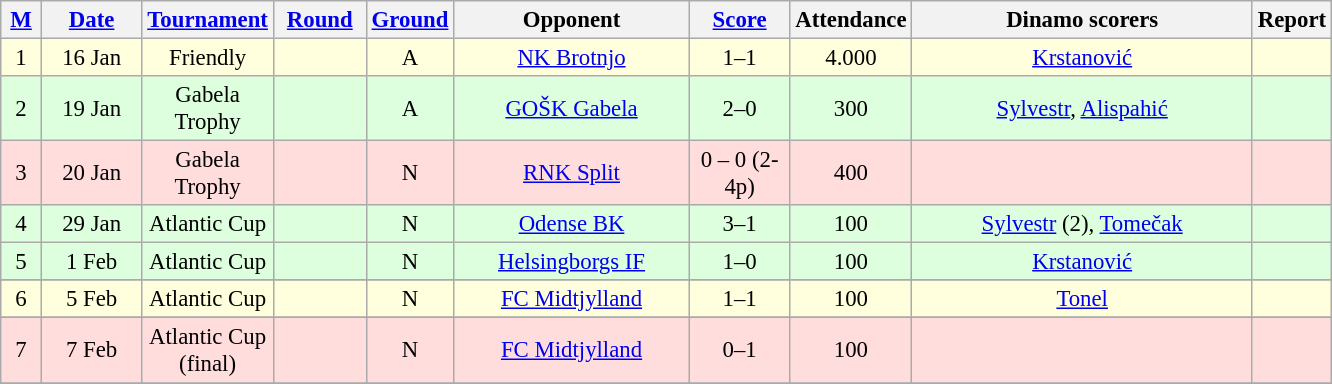<table class="wikitable sortable" style="text-align: center; font-size:95%;">
<tr>
<th width="20"><a href='#'>M</a></th>
<th width="60"><a href='#'>Date</a><br></th>
<th width="80"><a href='#'>Tournament</a><br></th>
<th width="55"><a href='#'>Round</a><br></th>
<th width="50"><a href='#'>Ground</a><br></th>
<th width="150">Opponent<br></th>
<th width="60"><a href='#'>Score</a><br></th>
<th width="40">Attendance<br></th>
<th width="220">Dinamo scorers<br></th>
<th>Report<br></th>
</tr>
<tr bgcolor=ffffdd>
<td>1</td>
<td>16 Jan</td>
<td>Friendly</td>
<td></td>
<td>A </td>
<td><a href='#'>NK Brotnjo</a> </td>
<td>1–1</td>
<td>4.000</td>
<td><a href='#'>Krstanović</a></td>
<td></td>
</tr>
<tr bgcolor="#ddffdd">
<td>2</td>
<td>19 Jan</td>
<td>Gabela Trophy</td>
<td></td>
<td>A </td>
<td><a href='#'>GOŠK Gabela</a> </td>
<td>2–0</td>
<td>300</td>
<td><a href='#'>Sylvestr</a>, <a href='#'>Alispahić</a></td>
<td></td>
</tr>
<tr bgcolor=ffdddd>
<td>3</td>
<td>20 Jan</td>
<td>Gabela Trophy</td>
<td></td>
<td>N </td>
<td><a href='#'>RNK Split</a></td>
<td>0 – 0 (2-4p)</td>
<td>400</td>
<td></td>
<td></td>
</tr>
<tr bgcolor="#ddffdd">
<td>4</td>
<td>29 Jan</td>
<td>Atlantic Cup</td>
<td></td>
<td>N </td>
<td><a href='#'>Odense BK</a> </td>
<td>3–1</td>
<td>100</td>
<td><a href='#'>Sylvestr</a> (2), <a href='#'>Tomečak</a></td>
<td></td>
</tr>
<tr bgcolor="#ddffdd">
<td>5</td>
<td>1 Feb</td>
<td>Atlantic Cup</td>
<td></td>
<td>N </td>
<td><a href='#'>Helsingborgs IF</a> </td>
<td>1–0</td>
<td>100</td>
<td><a href='#'>Krstanović</a></td>
<td></td>
</tr>
<tr>
</tr>
<tr bgcolor=ffffdd>
<td>6</td>
<td>5 Feb</td>
<td>Atlantic Cup</td>
<td></td>
<td>N </td>
<td><a href='#'>FC Midtjylland</a> </td>
<td>1–1</td>
<td>100</td>
<td><a href='#'>Tonel</a></td>
<td></td>
</tr>
<tr>
</tr>
<tr bgcolor=ffdddd>
<td>7</td>
<td>7 Feb</td>
<td>Atlantic Cup (final)</td>
<td></td>
<td>N </td>
<td><a href='#'>FC Midtjylland</a> </td>
<td>0–1</td>
<td>100</td>
<td></td>
<td></td>
</tr>
<tr>
</tr>
</table>
